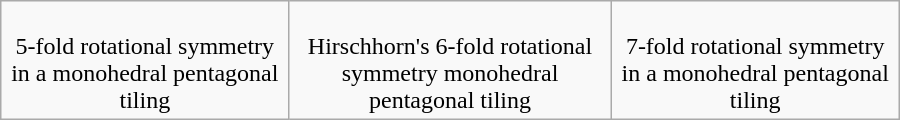<table class=wikitable width=600>
<tr align=center valign=top>
<td><br>5-fold rotational symmetry in a monohedral pentagonal tiling</td>
<td><br>Hirschhorn's 6-fold rotational symmetry monohedral pentagonal tiling</td>
<td><br>7-fold rotational symmetry in a monohedral pentagonal tiling</td>
</tr>
</table>
